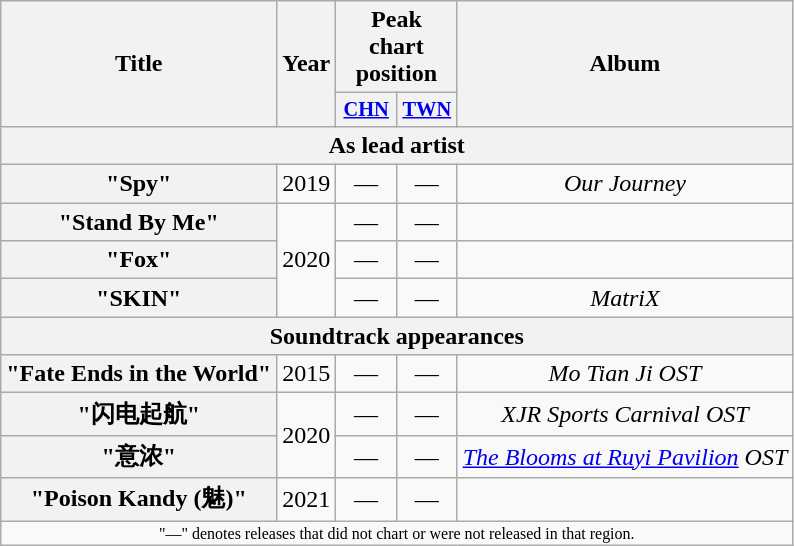<table class="wikitable plainrowheaders" style="text-align:center;">
<tr>
<th scope="col" rowspan="2">Title</th>
<th scope="col" rowspan="2">Year</th>
<th scope="col" colspan="2">Peak chart position</th>
<th scope="col" rowspan="2">Album</th>
</tr>
<tr>
<th scope="col" style="width:2.5em;font-size:85%;"><a href='#'>CHN</a><br></th>
<th scope="col" rowspan="1" style="width:2.5em;font-size:85%;"><a href='#'>TWN</a><br></th>
</tr>
<tr>
<th scope="col" colspan="6">As lead artist</th>
</tr>
<tr>
<th scope="row">"Spy"<br></th>
<td>2019</td>
<td>—</td>
<td>—</td>
<td><em>Our Journey</em></td>
</tr>
<tr>
<th scope="row">"Stand By Me"</th>
<td rowspan="3">2020</td>
<td>—</td>
<td>—</td>
<td></td>
</tr>
<tr>
<th scope="row">"Fox"</th>
<td>—</td>
<td>—</td>
<td></td>
</tr>
<tr>
<th scope="row">"SKIN"</th>
<td>—</td>
<td>—</td>
<td><em>MatriX</em></td>
</tr>
<tr>
<th scope=col colspan="6">Soundtrack appearances</th>
</tr>
<tr>
<th scope="row">"Fate Ends in the World" <br></th>
<td>2015</td>
<td>—</td>
<td>—</td>
<td><em>Mo Tian Ji OST</em></td>
</tr>
<tr>
<th scope="row">"闪电起航"<br></th>
<td rowspan="2">2020</td>
<td>—</td>
<td>—</td>
<td><em>XJR Sports Carnival OST</em></td>
</tr>
<tr>
<th scope="row">"意浓"</th>
<td>—</td>
<td>—</td>
<td><em><a href='#'>The Blooms at Ruyi Pavilion</a> OST</em></td>
</tr>
<tr>
<th scope="row">"Poison Kandy (魅)"</th>
<td>2021</td>
<td>—</td>
<td>—</td>
<td></td>
</tr>
<tr>
<td colspan="6" style="font-size:8pt">"—" denotes releases that did not chart or were not released in that region.</td>
</tr>
</table>
